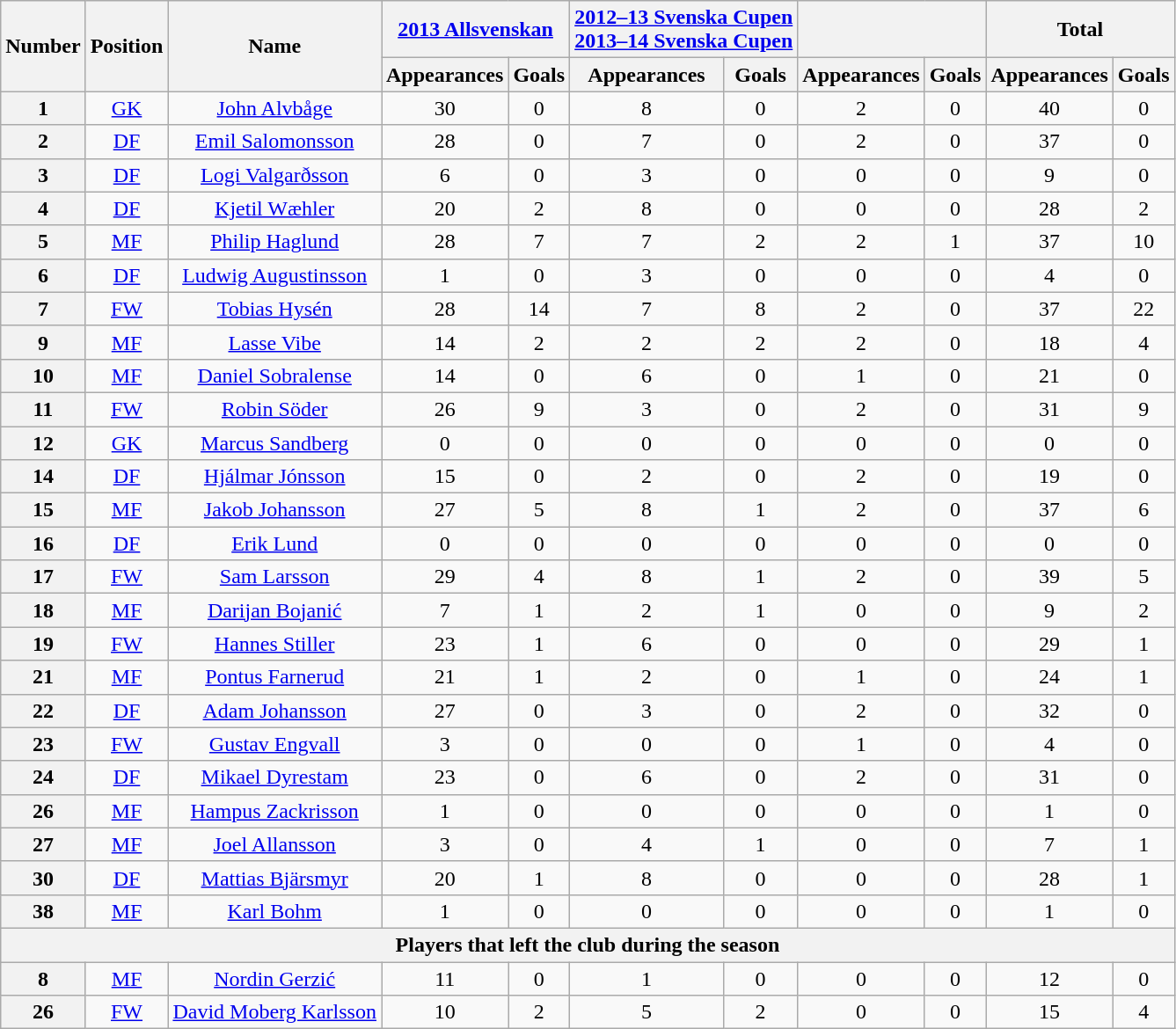<table class="wikitable sortable plainrowheaders" style="text-align:center">
<tr>
<th rowspan=2 scope=col>Number</th>
<th rowspan=2 scope=col>Position</th>
<th rowspan=2 scope=col>Name</th>
<th colspan=2><a href='#'>2013 Allsvenskan</a></th>
<th colspan=2><a href='#'>2012–13 Svenska Cupen</a><br><a href='#'>2013–14 Svenska Cupen</a><br></th>
<th colspan=2></th>
<th colspan=2>Total</th>
</tr>
<tr>
<th>Appearances</th>
<th>Goals</th>
<th>Appearances</th>
<th>Goals</th>
<th>Appearances</th>
<th>Goals</th>
<th>Appearances</th>
<th>Goals</th>
</tr>
<tr>
<th style="text-align:center" scope=row>1</th>
<td><a href='#'>GK</a></td>
<td><a href='#'>John Alvbåge</a><br></td>
<td>30</td>
<td>0<br></td>
<td>8</td>
<td>0<br></td>
<td>2</td>
<td>0<br></td>
<td>40</td>
<td>0</td>
</tr>
<tr>
<th style="text-align:center" scope=row>2</th>
<td><a href='#'>DF</a></td>
<td><a href='#'>Emil Salomonsson</a><br></td>
<td>28</td>
<td>0<br></td>
<td>7</td>
<td>0<br></td>
<td>2</td>
<td>0<br></td>
<td>37</td>
<td>0</td>
</tr>
<tr>
<th style="text-align:center" scope=row>3</th>
<td><a href='#'>DF</a></td>
<td><a href='#'>Logi Valgarðsson</a><br></td>
<td>6</td>
<td>0<br></td>
<td>3</td>
<td>0<br></td>
<td>0</td>
<td>0<br></td>
<td>9</td>
<td>0</td>
</tr>
<tr>
<th style="text-align:center" scope=row>4</th>
<td><a href='#'>DF</a></td>
<td><a href='#'>Kjetil Wæhler</a><br></td>
<td>20</td>
<td>2<br></td>
<td>8</td>
<td>0<br></td>
<td>0</td>
<td>0<br></td>
<td>28</td>
<td>2</td>
</tr>
<tr>
<th style="text-align:center" scope=row>5</th>
<td><a href='#'>MF</a></td>
<td><a href='#'>Philip Haglund</a><br></td>
<td>28</td>
<td>7<br></td>
<td>7</td>
<td>2<br></td>
<td>2</td>
<td>1<br></td>
<td>37</td>
<td>10</td>
</tr>
<tr>
<th style="text-align:center" scope=row>6</th>
<td><a href='#'>DF</a></td>
<td><a href='#'>Ludwig Augustinsson</a><br></td>
<td>1</td>
<td>0<br></td>
<td>3</td>
<td>0<br></td>
<td>0</td>
<td>0<br></td>
<td>4</td>
<td>0</td>
</tr>
<tr>
<th style="text-align:center" scope=row>7</th>
<td><a href='#'>FW</a></td>
<td><a href='#'>Tobias Hysén</a><br></td>
<td>28</td>
<td>14<br></td>
<td>7</td>
<td>8<br></td>
<td>2</td>
<td>0<br></td>
<td>37</td>
<td>22</td>
</tr>
<tr>
<th style="text-align:center" scope=row>9</th>
<td><a href='#'>MF</a></td>
<td><a href='#'>Lasse Vibe</a><br></td>
<td>14</td>
<td>2<br></td>
<td>2</td>
<td>2<br></td>
<td>2</td>
<td>0<br></td>
<td>18</td>
<td>4</td>
</tr>
<tr>
<th style="text-align:center" scope=row>10</th>
<td><a href='#'>MF</a></td>
<td><a href='#'>Daniel Sobralense</a><br></td>
<td>14</td>
<td>0<br></td>
<td>6</td>
<td>0<br></td>
<td>1</td>
<td>0<br></td>
<td>21</td>
<td>0</td>
</tr>
<tr>
<th style="text-align:center" scope=row>11</th>
<td><a href='#'>FW</a></td>
<td><a href='#'>Robin Söder</a><br></td>
<td>26</td>
<td>9<br></td>
<td>3</td>
<td>0<br></td>
<td>2</td>
<td>0<br></td>
<td>31</td>
<td>9</td>
</tr>
<tr>
<th style="text-align:center" scope=row>12</th>
<td><a href='#'>GK</a></td>
<td><a href='#'>Marcus Sandberg</a><br></td>
<td>0</td>
<td>0<br></td>
<td>0</td>
<td>0<br></td>
<td>0</td>
<td>0<br></td>
<td>0</td>
<td>0</td>
</tr>
<tr>
<th style="text-align:center" scope=row>14</th>
<td><a href='#'>DF</a></td>
<td><a href='#'>Hjálmar Jónsson</a><br></td>
<td>15</td>
<td>0<br></td>
<td>2</td>
<td>0<br></td>
<td>2</td>
<td>0<br></td>
<td>19</td>
<td>0</td>
</tr>
<tr>
<th style="text-align:center" scope=row>15</th>
<td><a href='#'>MF</a></td>
<td><a href='#'>Jakob Johansson</a><br></td>
<td>27</td>
<td>5<br></td>
<td>8</td>
<td>1<br></td>
<td>2</td>
<td>0<br></td>
<td>37</td>
<td>6</td>
</tr>
<tr>
<th style="text-align:center" scope=row>16</th>
<td><a href='#'>DF</a></td>
<td><a href='#'>Erik Lund</a><br></td>
<td>0</td>
<td>0<br></td>
<td>0</td>
<td>0<br></td>
<td>0</td>
<td>0<br></td>
<td>0</td>
<td>0</td>
</tr>
<tr>
<th style="text-align:center" scope=row>17</th>
<td><a href='#'>FW</a></td>
<td><a href='#'>Sam Larsson</a><br></td>
<td>29</td>
<td>4<br></td>
<td>8</td>
<td>1<br></td>
<td>2</td>
<td>0<br></td>
<td>39</td>
<td>5</td>
</tr>
<tr>
<th style="text-align:center" scope=row>18</th>
<td><a href='#'>MF</a></td>
<td><a href='#'>Darijan Bojanić</a><br></td>
<td>7</td>
<td>1<br></td>
<td>2</td>
<td>1<br></td>
<td>0</td>
<td>0<br></td>
<td>9</td>
<td>2</td>
</tr>
<tr>
<th style="text-align:center" scope=row>19</th>
<td><a href='#'>FW</a></td>
<td><a href='#'>Hannes Stiller</a><br></td>
<td>23</td>
<td>1<br></td>
<td>6</td>
<td>0<br></td>
<td>0</td>
<td>0<br></td>
<td>29</td>
<td>1</td>
</tr>
<tr>
<th style="text-align:center" scope=row>21</th>
<td><a href='#'>MF</a></td>
<td><a href='#'>Pontus Farnerud</a><br></td>
<td>21</td>
<td>1<br></td>
<td>2</td>
<td>0<br></td>
<td>1</td>
<td>0<br></td>
<td>24</td>
<td>1</td>
</tr>
<tr>
<th style="text-align:center" scope=row>22</th>
<td><a href='#'>DF</a></td>
<td><a href='#'>Adam Johansson</a><br></td>
<td>27</td>
<td>0<br></td>
<td>3</td>
<td>0<br></td>
<td>2</td>
<td>0<br></td>
<td>32</td>
<td>0</td>
</tr>
<tr>
<th style="text-align:center" scope=row>23</th>
<td><a href='#'>FW</a></td>
<td><a href='#'>Gustav Engvall</a><br></td>
<td>3</td>
<td>0<br></td>
<td>0</td>
<td>0<br></td>
<td>1</td>
<td>0<br></td>
<td>4</td>
<td>0</td>
</tr>
<tr>
<th style="text-align:center" scope=row>24</th>
<td><a href='#'>DF</a></td>
<td><a href='#'>Mikael Dyrestam</a><br></td>
<td>23</td>
<td>0<br></td>
<td>6</td>
<td>0<br></td>
<td>2</td>
<td>0<br></td>
<td>31</td>
<td>0</td>
</tr>
<tr>
<th style="text-align:center" scope=row>26</th>
<td><a href='#'>MF</a></td>
<td><a href='#'>Hampus Zackrisson</a><br></td>
<td>1</td>
<td>0<br></td>
<td>0</td>
<td>0<br></td>
<td>0</td>
<td>0<br></td>
<td>1</td>
<td>0</td>
</tr>
<tr>
<th style="text-align:center" scope=row>27</th>
<td><a href='#'>MF</a></td>
<td><a href='#'>Joel Allansson</a><br></td>
<td>3</td>
<td>0<br></td>
<td>4</td>
<td>1<br></td>
<td>0</td>
<td>0<br></td>
<td>7</td>
<td>1</td>
</tr>
<tr>
<th style="text-align:center" scope=row>30</th>
<td><a href='#'>DF</a></td>
<td><a href='#'>Mattias Bjärsmyr</a><br></td>
<td>20</td>
<td>1<br></td>
<td>8</td>
<td>0<br></td>
<td>0</td>
<td>0<br></td>
<td>28</td>
<td>1</td>
</tr>
<tr>
<th style="text-align:center" scope=row>38</th>
<td><a href='#'>MF</a></td>
<td><a href='#'>Karl Bohm</a><br></td>
<td>1</td>
<td>0<br></td>
<td>0</td>
<td>0<br></td>
<td>0</td>
<td>0<br></td>
<td>1</td>
<td>0</td>
</tr>
<tr>
<th colspan=11 scope=col>Players that left the club during the season</th>
</tr>
<tr>
<th style="text-align:center" scope=row>8</th>
<td><a href='#'>MF</a></td>
<td><a href='#'>Nordin Gerzić</a><br></td>
<td>11</td>
<td>0<br></td>
<td>1</td>
<td>0<br></td>
<td>0</td>
<td>0<br></td>
<td>12</td>
<td>0</td>
</tr>
<tr>
<th style="text-align:center" scope=row>26</th>
<td><a href='#'>FW</a></td>
<td><a href='#'>David Moberg Karlsson</a><br></td>
<td>10</td>
<td>2<br></td>
<td>5</td>
<td>2<br></td>
<td>0</td>
<td>0<br></td>
<td>15</td>
<td>4</td>
</tr>
</table>
